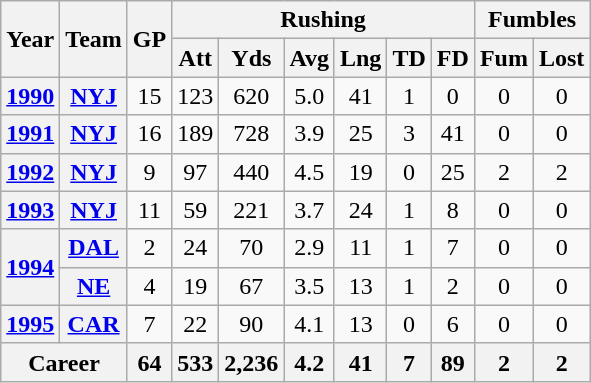<table class=wikitable style="text-align:center;">
<tr>
<th rowspan="2">Year</th>
<th rowspan="2">Team</th>
<th rowspan="2">GP</th>
<th colspan="6">Rushing</th>
<th colspan="2">Fumbles</th>
</tr>
<tr>
<th>Att</th>
<th>Yds</th>
<th>Avg</th>
<th>Lng</th>
<th>TD</th>
<th>FD</th>
<th>Fum</th>
<th>Lost</th>
</tr>
<tr>
<th><a href='#'>1990</a></th>
<th><a href='#'>NYJ</a></th>
<td>15</td>
<td>123</td>
<td>620</td>
<td>5.0</td>
<td>41</td>
<td>1</td>
<td>0</td>
<td>0</td>
<td>0</td>
</tr>
<tr>
<th><a href='#'>1991</a></th>
<th><a href='#'>NYJ</a></th>
<td>16</td>
<td>189</td>
<td>728</td>
<td>3.9</td>
<td>25</td>
<td>3</td>
<td>41</td>
<td>0</td>
<td>0</td>
</tr>
<tr>
<th><a href='#'>1992</a></th>
<th><a href='#'>NYJ</a></th>
<td>9</td>
<td>97</td>
<td>440</td>
<td>4.5</td>
<td>19</td>
<td>0</td>
<td>25</td>
<td>2</td>
<td>2</td>
</tr>
<tr>
<th><a href='#'>1993</a></th>
<th><a href='#'>NYJ</a></th>
<td>11</td>
<td>59</td>
<td>221</td>
<td>3.7</td>
<td>24</td>
<td>1</td>
<td>8</td>
<td>0</td>
<td>0</td>
</tr>
<tr>
<th rowspan="2"><a href='#'>1994</a></th>
<th><a href='#'>DAL</a></th>
<td>2</td>
<td>24</td>
<td>70</td>
<td>2.9</td>
<td>11</td>
<td>1</td>
<td>7</td>
<td>0</td>
<td>0</td>
</tr>
<tr>
<th><a href='#'>NE</a></th>
<td>4</td>
<td>19</td>
<td>67</td>
<td>3.5</td>
<td>13</td>
<td>1</td>
<td>2</td>
<td>0</td>
<td>0</td>
</tr>
<tr>
<th><a href='#'>1995</a></th>
<th><a href='#'>CAR</a></th>
<td>7</td>
<td>22</td>
<td>90</td>
<td>4.1</td>
<td>13</td>
<td>0</td>
<td>6</td>
<td>0</td>
<td>0</td>
</tr>
<tr>
<th colspan="2">Career</th>
<th>64</th>
<th>533</th>
<th>2,236</th>
<th>4.2</th>
<th>41</th>
<th>7</th>
<th>89</th>
<th>2</th>
<th>2</th>
</tr>
</table>
